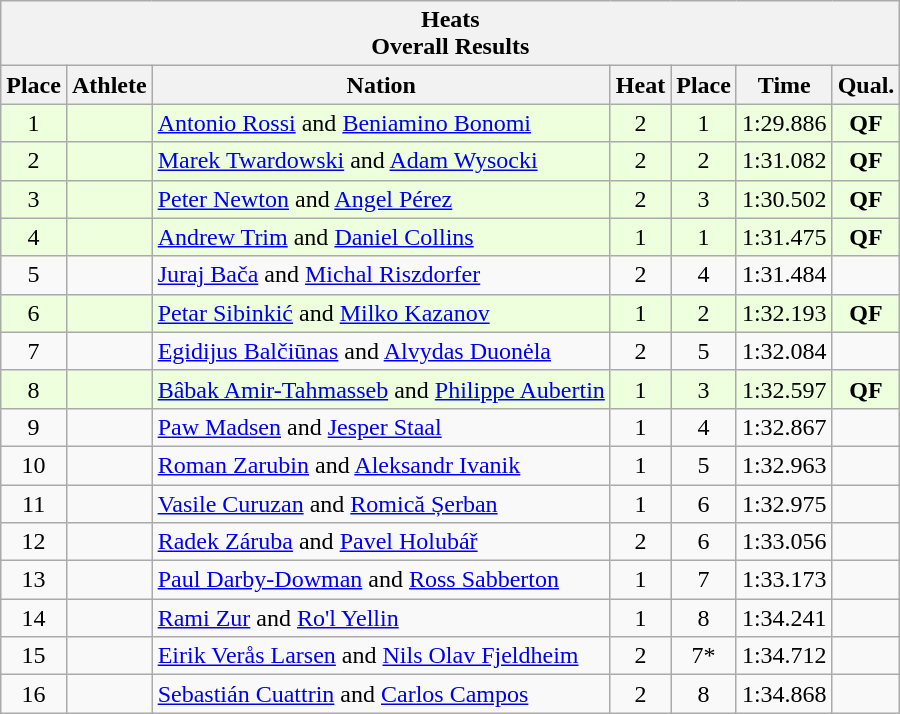<table class="wikitable sortable">
<tr>
<th colspan=7>Heats <br>Overall Results</th>
</tr>
<tr>
<th>Place</th>
<th>Athlete</th>
<th>Nation</th>
<th>Heat</th>
<th>Place</th>
<th>Time</th>
<th>Qual.</th>
</tr>
<tr bgcolor = "eeffdd">
<td align="center">1</td>
<td align="left"></td>
<td align="left"><a href='#'>Antonio Rossi</a> and <a href='#'>Beniamino Bonomi</a></td>
<td align="center">2</td>
<td align="center">1</td>
<td align="center">1:29.886</td>
<td align="center"><strong>QF</strong></td>
</tr>
<tr bgcolor = "eeffdd">
<td align="center">2</td>
<td align="left"></td>
<td align="left"><a href='#'>Marek Twardowski</a> and <a href='#'>Adam Wysocki</a></td>
<td align="center">2</td>
<td align="center">2</td>
<td align="center">1:31.082</td>
<td align="center"><strong>QF</strong></td>
</tr>
<tr bgcolor = "eeffdd">
<td align="center">3</td>
<td align="left"></td>
<td align="left"><a href='#'>Peter Newton</a> and <a href='#'>Angel Pérez</a></td>
<td align="center">2</td>
<td align="center">3</td>
<td align="center">1:30.502</td>
<td align="center"><strong>QF</strong></td>
</tr>
<tr bgcolor = "eeffdd">
<td align="center">4</td>
<td align="left"></td>
<td align="left"><a href='#'>Andrew Trim</a> and <a href='#'>Daniel Collins</a></td>
<td align="center">1</td>
<td align="center">1</td>
<td align="center">1:31.475</td>
<td align="center"><strong>QF</strong></td>
</tr>
<tr>
<td align="center">5</td>
<td align="left"></td>
<td align="left"><a href='#'>Juraj Bača</a> and <a href='#'>Michal Riszdorfer</a></td>
<td align="center">2</td>
<td align="center">4</td>
<td align="center">1:31.484</td>
<td align="center"></td>
</tr>
<tr bgcolor = "eeffdd">
<td align="center">6</td>
<td align="left"></td>
<td align="left"><a href='#'>Petar Sibinkić</a> and <a href='#'>Milko Kazanov</a></td>
<td align="center">1</td>
<td align="center">2</td>
<td align="center">1:32.193</td>
<td align="center"><strong>QF</strong></td>
</tr>
<tr>
<td align="center">7</td>
<td align="left"></td>
<td align="left"><a href='#'>Egidijus Balčiūnas</a> and <a href='#'>Alvydas Duonėla</a></td>
<td align="center">2</td>
<td align="center">5</td>
<td align="center">1:32.084</td>
<td align="center"></td>
</tr>
<tr bgcolor = "eeffdd">
<td align="center">8</td>
<td align="left"></td>
<td align="left"><a href='#'>Bâbak Amir-Tahmasseb</a> and <a href='#'>Philippe Aubertin</a></td>
<td align="center">1</td>
<td align="center">3</td>
<td align="center">1:32.597</td>
<td align="center"><strong>QF</strong></td>
</tr>
<tr>
<td align="center">9</td>
<td align="left"></td>
<td align="left"><a href='#'>Paw Madsen</a> and <a href='#'>Jesper Staal</a></td>
<td align="center">1</td>
<td align="center">4</td>
<td align="center">1:32.867</td>
<td align="center"></td>
</tr>
<tr>
<td align="center">10</td>
<td align="left"></td>
<td align="left"><a href='#'>Roman Zarubin</a> and <a href='#'>Aleksandr Ivanik</a></td>
<td align="center">1</td>
<td align="center">5</td>
<td align="center">1:32.963</td>
<td align="center"></td>
</tr>
<tr>
<td align="center">11</td>
<td align="left"></td>
<td align="left"><a href='#'>Vasile Curuzan</a> and <a href='#'>Romică Șerban</a></td>
<td align="center">1</td>
<td align="center">6</td>
<td align="center">1:32.975</td>
<td align="center"></td>
</tr>
<tr>
<td align="center">12</td>
<td align="left"></td>
<td align="left"><a href='#'>Radek Záruba</a> and <a href='#'>Pavel Holubář</a></td>
<td align="center">2</td>
<td align="center">6</td>
<td align="center">1:33.056</td>
<td align="center"></td>
</tr>
<tr>
<td align="center">13</td>
<td align="left"></td>
<td align="left"><a href='#'>Paul Darby-Dowman</a> and <a href='#'>Ross Sabberton</a></td>
<td align="center">1</td>
<td align="center">7</td>
<td align="center">1:33.173</td>
<td align="center"></td>
</tr>
<tr>
<td align="center">14</td>
<td align="left"></td>
<td align="left"><a href='#'>Rami Zur</a> and <a href='#'>Ro'l Yellin</a></td>
<td align="center">1</td>
<td align="center">8</td>
<td align="center">1:34.241</td>
<td align="center"></td>
</tr>
<tr>
<td align="center">15</td>
<td align="left"></td>
<td align="left"><a href='#'>Eirik Verås Larsen</a> and <a href='#'>Nils Olav Fjeldheim</a></td>
<td align="center">2</td>
<td align="center">7*</td>
<td align="center">1:34.712</td>
<td align="center"></td>
</tr>
<tr>
<td align="center">16</td>
<td align="left"></td>
<td align="left"><a href='#'>Sebastián Cuattrin</a> and <a href='#'>Carlos Campos</a></td>
<td align="center">2</td>
<td align="center">8</td>
<td align="center">1:34.868</td>
<td align="center"></td>
</tr>
</table>
